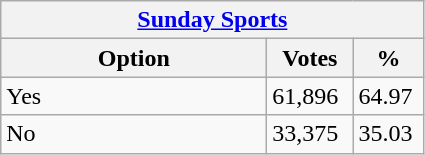<table class="wikitable">
<tr>
<th colspan="3"><a href='#'>Sunday Sports</a></th>
</tr>
<tr>
<th style="width: 170px">Option</th>
<th style="width: 50px">Votes</th>
<th style="width: 40px">%</th>
</tr>
<tr>
<td>Yes</td>
<td>61,896</td>
<td>64.97</td>
</tr>
<tr>
<td>No</td>
<td>33,375</td>
<td>35.03</td>
</tr>
</table>
